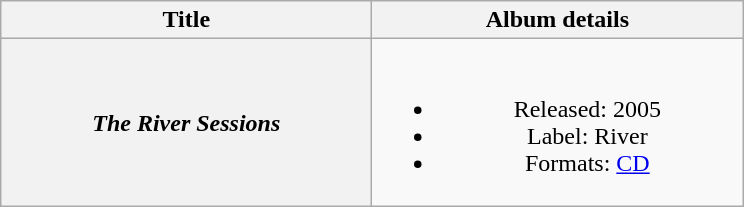<table class="wikitable plainrowheaders" style="text-align:center;">
<tr>
<th scope="col" style="width:15em;">Title</th>
<th scope="col" style="width:15em;">Album details</th>
</tr>
<tr>
<th scope="row"><em>The River Sessions</em></th>
<td><br><ul><li>Released: 2005</li><li>Label: River</li><li>Formats: <a href='#'>CD</a></li></ul></td>
</tr>
</table>
